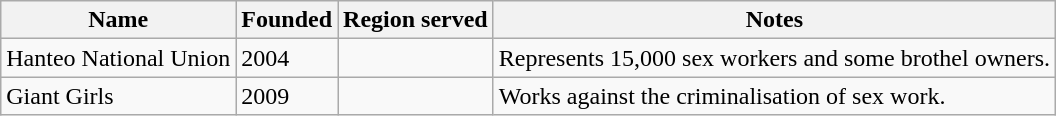<table class="wikitable sortable">
<tr>
<th>Name</th>
<th>Founded</th>
<th>Region served</th>
<th>Notes</th>
</tr>
<tr>
<td>Hanteo National Union</td>
<td>2004</td>
<td></td>
<td>Represents 15,000 sex workers and some brothel owners.</td>
</tr>
<tr>
<td>Giant Girls</td>
<td>2009</td>
<td></td>
<td>Works against the criminalisation of sex work.</td>
</tr>
</table>
